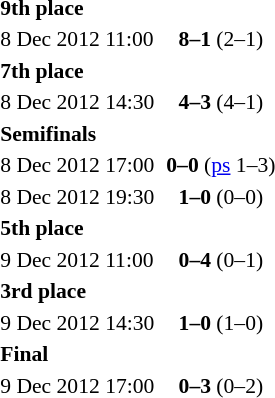<table>
<tr>
<td width="50%"><br></td>
<td><br><table style="font-size:90%; margin: 0 auto;">
<tr>
<td><strong>9th place</strong></td>
</tr>
<tr>
<td>8 Dec 2012 11:00</td>
<td align="right"><strong></strong></td>
<td align="center"><strong>8–1</strong> (2–1)</td>
<td><strong></strong></td>
</tr>
<tr>
<td><strong>7th place</strong></td>
</tr>
<tr>
<td>8 Dec 2012 14:30</td>
<td align="right"><strong></strong></td>
<td align="center"><strong>4–3</strong> (4–1)</td>
<td><strong></strong></td>
</tr>
<tr>
<td><strong>Semifinals</strong></td>
</tr>
<tr>
<td>8 Dec 2012 17:00</td>
<td align="right"><strong></strong></td>
<td align="center"><strong>0–0</strong> (<a href='#'>ps</a> 1–3)</td>
<td><strong></strong></td>
</tr>
<tr>
<td>8 Dec 2012 19:30</td>
<td align="right"><strong></strong></td>
<td align="center"><strong>1–0</strong> (0–0)</td>
<td><strong></strong></td>
</tr>
<tr>
<td><strong>5th place</strong></td>
</tr>
<tr>
<td>9 Dec 2012 11:00</td>
<td align="right"><strong></strong></td>
<td align="center"><strong>0–4</strong> (0–1)</td>
<td><strong></strong></td>
</tr>
<tr>
<td><strong>3rd place</strong></td>
</tr>
<tr>
<td>9 Dec 2012 14:30</td>
<td align="right"><strong></strong></td>
<td align="center"><strong>1–0</strong> (1–0)</td>
<td><strong></strong></td>
</tr>
<tr>
<td><strong>Final</strong></td>
</tr>
<tr>
<td>9 Dec 2012 17:00</td>
<td align="right"><strong></strong></td>
<td align="center"><strong>0–3</strong> (0–2)</td>
<td><strong></strong></td>
</tr>
<tr>
</tr>
</table>
</td>
</tr>
</table>
